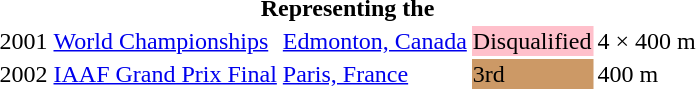<table>
<tr>
<th colspan="5">Representing the </th>
</tr>
<tr>
<td>2001</td>
<td><a href='#'>World Championships</a></td>
<td><a href='#'>Edmonton, Canada</a></td>
<td bgcolor="pink">Disqualified</td>
<td>4 × 400 m</td>
</tr>
<tr>
<td>2002</td>
<td><a href='#'>IAAF Grand Prix Final</a></td>
<td><a href='#'>Paris, France</a></td>
<td bgcolor="cc9966">3rd</td>
<td>400 m</td>
</tr>
</table>
